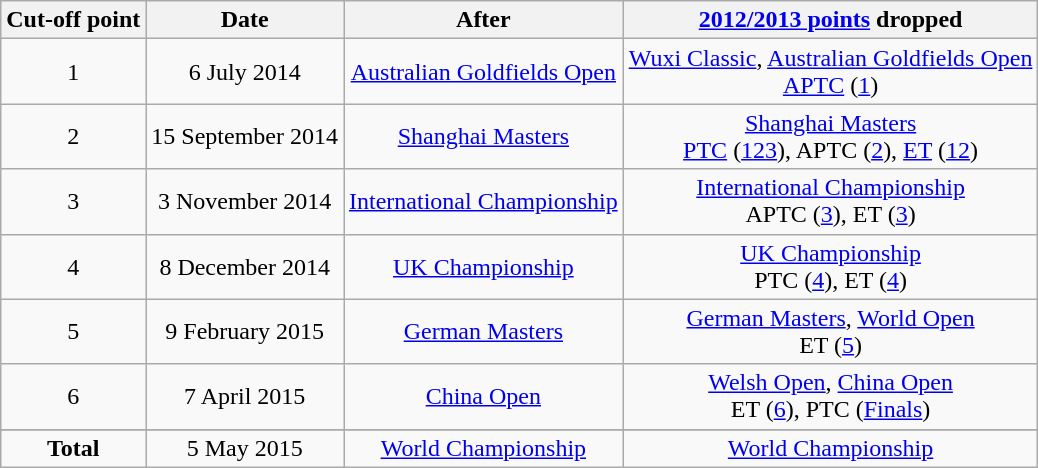<table class="wikitable" style="text-align: center;">
<tr>
<th>Cut-off point</th>
<th>Date</th>
<th>After</th>
<th><a href='#'>2012/2013 points</a> dropped</th>
</tr>
<tr>
<td>1</td>
<td>6 July 2014</td>
<td><a href='#'>Australian Goldfields Open</a></td>
<td><a href='#'>Wuxi Classic</a>, <a href='#'>Australian Goldfields Open</a><br><a href='#'>APTC</a> (<a href='#'>1</a>)</td>
</tr>
<tr>
<td>2</td>
<td>15 September 2014</td>
<td><a href='#'>Shanghai Masters</a></td>
<td><a href='#'>Shanghai Masters</a><br><a href='#'>PTC</a> (<a href='#'>1</a><a href='#'>2</a><a href='#'>3</a>), APTC (<a href='#'>2</a>), <a href='#'>ET</a> (<a href='#'>1</a><a href='#'>2</a>)</td>
</tr>
<tr>
<td>3</td>
<td>3 November 2014</td>
<td><a href='#'>International Championship</a></td>
<td><a href='#'>International Championship</a><br>APTC (<a href='#'>3</a>), ET (<a href='#'>3</a>)</td>
</tr>
<tr>
<td>4</td>
<td>8 December 2014</td>
<td><a href='#'>UK Championship</a></td>
<td><a href='#'>UK Championship</a><br>PTC (<a href='#'>4</a>), ET (<a href='#'>4</a>)</td>
</tr>
<tr>
<td>5</td>
<td>9 February 2015</td>
<td><a href='#'>German Masters</a></td>
<td><a href='#'>German Masters</a>, <a href='#'>World Open</a><br>ET (<a href='#'>5</a>)</td>
</tr>
<tr>
<td>6</td>
<td>7 April 2015</td>
<td><a href='#'>China Open</a></td>
<td><a href='#'>Welsh Open</a>, <a href='#'>China Open</a><br>ET (<a href='#'>6</a>), PTC (<a href='#'>Finals</a>)</td>
</tr>
<tr>
</tr>
<tr>
<td><strong>Total</strong></td>
<td>5 May 2015</td>
<td><a href='#'>World Championship</a></td>
<td><a href='#'>World Championship</a></td>
</tr>
</table>
